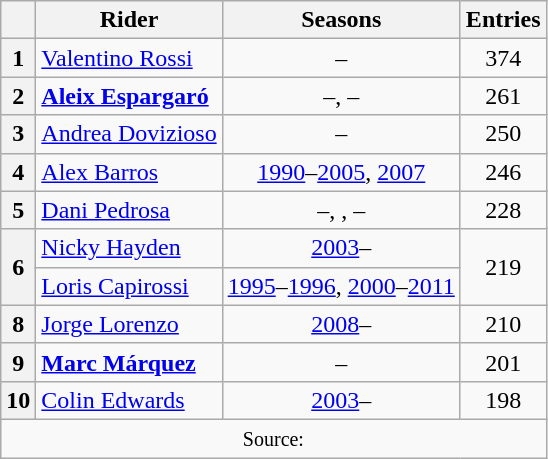<table class="wikitable" style="text-align:center">
<tr>
<th></th>
<th>Rider</th>
<th>Seasons</th>
<th>Entries</th>
</tr>
<tr>
<th>1</th>
<td align=left> <a href='#'>Valentino Rossi</a></td>
<td>–</td>
<td>374</td>
</tr>
<tr>
<th>2</th>
<td align=left> <strong><a href='#'>Aleix Espargaró</a></strong></td>
<td>–, –</td>
<td>261</td>
</tr>
<tr>
<th>3</th>
<td align=left> <a href='#'>Andrea Dovizioso</a></td>
<td>–</td>
<td>250</td>
</tr>
<tr>
<th>4</th>
<td align=left> <a href='#'>Alex Barros</a></td>
<td><a href='#'>1990</a>–<a href='#'>2005</a>, <a href='#'>2007</a></td>
<td>246</td>
</tr>
<tr>
<th>5</th>
<td align=left> <a href='#'>Dani Pedrosa</a></td>
<td>–, , –</td>
<td>228</td>
</tr>
<tr>
<th rowspan=2>6</th>
<td align=left> <a href='#'>Nicky Hayden</a></td>
<td><a href='#'>2003</a>–</td>
<td rowspan=2>219</td>
</tr>
<tr>
<td align=left> <a href='#'>Loris Capirossi</a></td>
<td><a href='#'>1995</a>–<a href='#'>1996</a>, <a href='#'>2000</a>–<a href='#'>2011</a></td>
</tr>
<tr>
<th>8</th>
<td align=left> <a href='#'>Jorge Lorenzo</a></td>
<td><a href='#'>2008</a>–</td>
<td>210</td>
</tr>
<tr>
<th>9</th>
<td align=left> <strong><a href='#'>Marc Márquez</a></strong></td>
<td>–</td>
<td>201</td>
</tr>
<tr>
<th>10</th>
<td align=left> <a href='#'>Colin Edwards</a></td>
<td><a href='#'>2003</a>–</td>
<td>198</td>
</tr>
<tr>
<td colspan=4><small>Source:</small></td>
</tr>
</table>
